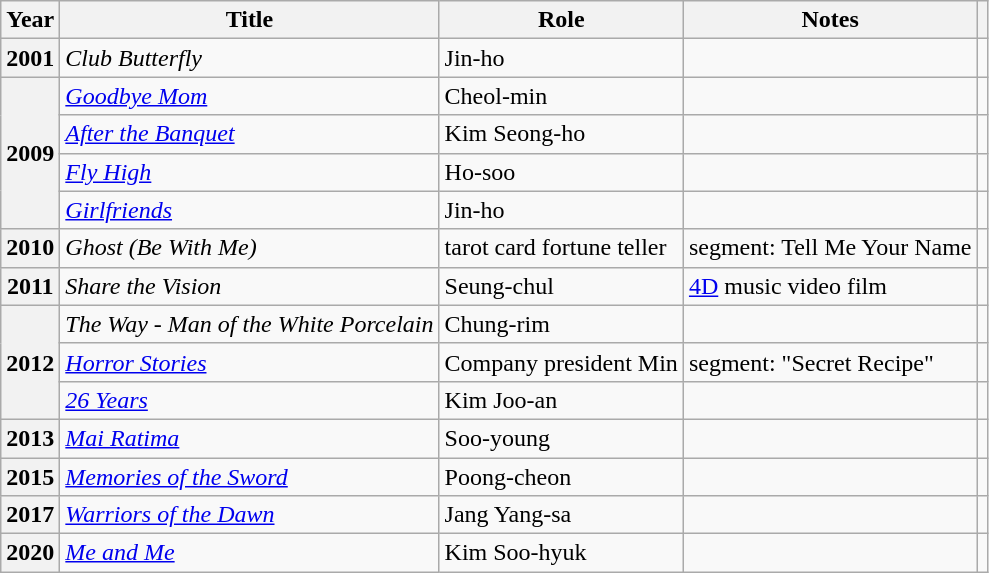<table class="wikitable sortable plainrowheaders">
<tr>
<th scope="col">Year</th>
<th scope="col">Title</th>
<th scope="col">Role</th>
<th scope="col">Notes</th>
<th scope="col" class="unsortable"></th>
</tr>
<tr>
<th scope="row">2001</th>
<td><em>Club Butterfly</em></td>
<td>Jin-ho</td>
<td></td>
<td></td>
</tr>
<tr>
<th scope="row" rowspan=4>2009</th>
<td><em><a href='#'>Goodbye Mom</a></em></td>
<td>Cheol-min</td>
<td></td>
<td></td>
</tr>
<tr>
<td><em><a href='#'>After the Banquet</a></em></td>
<td>Kim Seong-ho</td>
<td></td>
<td></td>
</tr>
<tr>
<td><em><a href='#'>Fly High</a></em></td>
<td>Ho-soo</td>
<td></td>
<td></td>
</tr>
<tr>
<td><em><a href='#'>Girlfriends</a></em></td>
<td>Jin-ho</td>
<td></td>
<td></td>
</tr>
<tr>
<th scope="row">2010</th>
<td><em>Ghost (Be With Me)</em></td>
<td>tarot card fortune teller</td>
<td>segment: Tell Me Your Name</td>
<td></td>
</tr>
<tr>
<th scope="row">2011</th>
<td><em>Share the Vision</em></td>
<td>Seung-chul</td>
<td><a href='#'>4D</a> music video film</td>
<td></td>
</tr>
<tr>
<th scope="row" rowspan=3>2012</th>
<td><em>The Way - Man of the White Porcelain</em></td>
<td>Chung-rim</td>
<td></td>
<td></td>
</tr>
<tr>
<td><em><a href='#'>Horror Stories</a></em></td>
<td>Company president Min</td>
<td>segment: "Secret Recipe"</td>
<td></td>
</tr>
<tr>
<td><em><a href='#'>26 Years</a></em></td>
<td>Kim Joo-an</td>
<td></td>
<td></td>
</tr>
<tr>
<th scope="row">2013</th>
<td><em><a href='#'>Mai Ratima</a></em></td>
<td>Soo-young</td>
<td></td>
<td></td>
</tr>
<tr>
<th scope="row">2015</th>
<td><em><a href='#'>Memories of the Sword</a></em></td>
<td>Poong-cheon</td>
<td></td>
<td></td>
</tr>
<tr>
<th scope="row">2017</th>
<td><em><a href='#'>Warriors of the Dawn</a></em></td>
<td>Jang Yang-sa</td>
<td></td>
<td></td>
</tr>
<tr>
<th scope="row">2020</th>
<td><em><a href='#'>Me and Me</a></em></td>
<td>Kim Soo-hyuk</td>
<td></td>
<td></td>
</tr>
</table>
